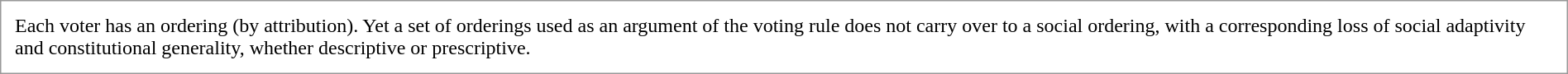<table style="border:1px solid #999; text-align:leftcenter; margin: auto;" cellspacing="10">
<tr>
<td>Each voter has an ordering (by attribution). Yet a set of orderings used as an argument of the voting rule does not carry over to a social ordering, with a corresponding loss of social adaptivity and constitutional generality, whether descriptive or prescriptive.</td>
</tr>
</table>
